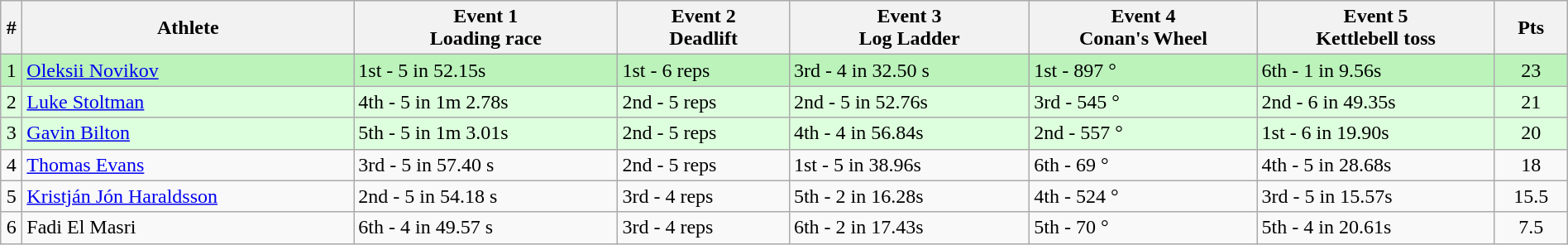<table class="wikitable sortable" style="display: inline-table;width: 100%;">
<tr>
<th scope="col" style="width: 10px;">#</th>
<th scope="col">Athlete</th>
<th scope="col">Event 1<br>Loading race</th>
<th scope="col">Event 2<br>Deadlift</th>
<th scope="col">Event 3<br>Log Ladder</th>
<th scope="col">Event 4<br>Conan's Wheel</th>
<th scope="col">Event 5<br>Kettlebell toss</th>
<th scope="col">Pts</th>
</tr>
<tr bgcolor=bbf3bb>
<td align=center>1</td>
<td> <a href='#'>Oleksii Novikov</a></td>
<td>1st - 5 in 52.15s</td>
<td>1st - 6 reps</td>
<td>3rd - 4 in 32.50 s</td>
<td>1st - 897 °</td>
<td>6th - 1 in 9.56s</td>
<td align=center>23</td>
</tr>
<tr bgcolor=ddffdd>
<td align=center>2</td>
<td> <a href='#'>Luke Stoltman</a></td>
<td>4th - 5 in 1m 2.78s</td>
<td>2nd - 5 reps</td>
<td>2nd - 5 in 52.76s</td>
<td>3rd - 545 °</td>
<td>2nd - 6 in 49.35s</td>
<td align=center>21</td>
</tr>
<tr bgcolor=ddffdd>
<td align=center>3</td>
<td> <a href='#'>Gavin Bilton</a></td>
<td>5th - 5 in 1m 3.01s</td>
<td>2nd - 5 reps</td>
<td>4th - 4 in 56.84s</td>
<td>2nd - 557 °</td>
<td>1st - 6 in 19.90s</td>
<td align=center>20</td>
</tr>
<tr>
<td align=center>4</td>
<td> <a href='#'>Thomas Evans</a></td>
<td>3rd - 5 in 57.40 s</td>
<td>2nd - 5 reps</td>
<td>1st - 5 in 38.96s</td>
<td>6th - 69 °</td>
<td>4th - 5 in 28.68s</td>
<td align=center>18</td>
</tr>
<tr>
<td align=center>5</td>
<td> <a href='#'>Kristján Jón Haraldsson</a></td>
<td>2nd - 5 in 54.18 s</td>
<td>3rd - 4 reps</td>
<td>5th - 2 in 16.28s</td>
<td>4th - 524 °</td>
<td>3rd - 5 in 15.57s</td>
<td align=center>15.5</td>
</tr>
<tr>
<td align=center>6</td>
<td> Fadi El Masri</td>
<td>6th - 4 in 49.57 s</td>
<td>3rd - 4 reps</td>
<td>6th - 2 in 17.43s</td>
<td>5th - 70 °</td>
<td>5th - 4 in 20.61s</td>
<td align=center>7.5</td>
</tr>
</table>
